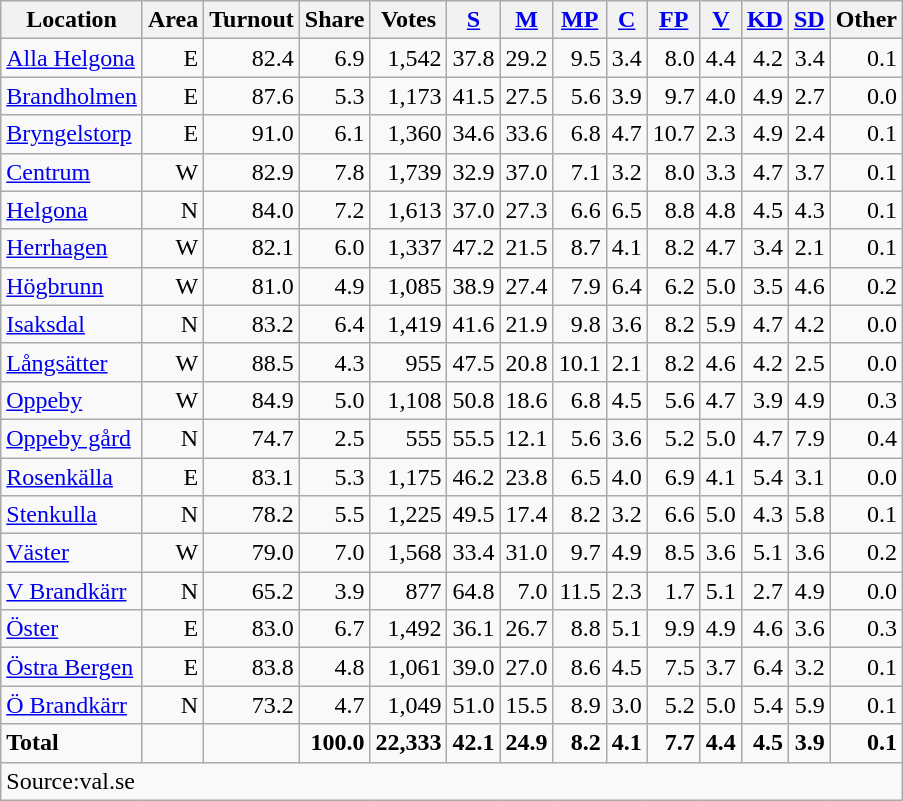<table class="wikitable sortable" style=text-align:right>
<tr>
<th>Location</th>
<th>Area</th>
<th>Turnout</th>
<th>Share</th>
<th>Votes</th>
<th><a href='#'>S</a></th>
<th><a href='#'>M</a></th>
<th><a href='#'>MP</a></th>
<th><a href='#'>C</a></th>
<th><a href='#'>FP</a></th>
<th><a href='#'>V</a></th>
<th><a href='#'>KD</a></th>
<th><a href='#'>SD</a></th>
<th>Other</th>
</tr>
<tr>
<td align=left><a href='#'>Alla Helgona</a></td>
<td>E</td>
<td>82.4</td>
<td>6.9</td>
<td>1,542</td>
<td>37.8</td>
<td>29.2</td>
<td>9.5</td>
<td>3.4</td>
<td>8.0</td>
<td>4.4</td>
<td>4.2</td>
<td>3.4</td>
<td>0.1</td>
</tr>
<tr>
<td align=left><a href='#'>Brandholmen</a></td>
<td>E</td>
<td>87.6</td>
<td>5.3</td>
<td>1,173</td>
<td>41.5</td>
<td>27.5</td>
<td>5.6</td>
<td>3.9</td>
<td>9.7</td>
<td>4.0</td>
<td>4.9</td>
<td>2.7</td>
<td>0.0</td>
</tr>
<tr>
<td align=left><a href='#'>Bryngelstorp</a></td>
<td>E</td>
<td>91.0</td>
<td>6.1</td>
<td>1,360</td>
<td>34.6</td>
<td>33.6</td>
<td>6.8</td>
<td>4.7</td>
<td>10.7</td>
<td>2.3</td>
<td>4.9</td>
<td>2.4</td>
<td>0.1</td>
</tr>
<tr>
<td align=left><a href='#'>Centrum</a></td>
<td>W</td>
<td>82.9</td>
<td>7.8</td>
<td>1,739</td>
<td>32.9</td>
<td>37.0</td>
<td>7.1</td>
<td>3.2</td>
<td>8.0</td>
<td>3.3</td>
<td>4.7</td>
<td>3.7</td>
<td>0.1</td>
</tr>
<tr>
<td align=left><a href='#'>Helgona</a></td>
<td>N</td>
<td>84.0</td>
<td>7.2</td>
<td>1,613</td>
<td>37.0</td>
<td>27.3</td>
<td>6.6</td>
<td>6.5</td>
<td>8.8</td>
<td>4.8</td>
<td>4.5</td>
<td>4.3</td>
<td>0.1</td>
</tr>
<tr>
<td align=left><a href='#'>Herrhagen</a></td>
<td>W</td>
<td>82.1</td>
<td>6.0</td>
<td>1,337</td>
<td>47.2</td>
<td>21.5</td>
<td>8.7</td>
<td>4.1</td>
<td>8.2</td>
<td>4.7</td>
<td>3.4</td>
<td>2.1</td>
<td>0.1</td>
</tr>
<tr>
<td align=left><a href='#'>Högbrunn</a></td>
<td>W</td>
<td>81.0</td>
<td>4.9</td>
<td>1,085</td>
<td>38.9</td>
<td>27.4</td>
<td>7.9</td>
<td>6.4</td>
<td>6.2</td>
<td>5.0</td>
<td>3.5</td>
<td>4.6</td>
<td>0.2</td>
</tr>
<tr>
<td align=left><a href='#'>Isaksdal</a></td>
<td>N</td>
<td>83.2</td>
<td>6.4</td>
<td>1,419</td>
<td>41.6</td>
<td>21.9</td>
<td>9.8</td>
<td>3.6</td>
<td>8.2</td>
<td>5.9</td>
<td>4.7</td>
<td>4.2</td>
<td>0.0</td>
</tr>
<tr>
<td align=left><a href='#'>Långsätter</a></td>
<td>W</td>
<td>88.5</td>
<td>4.3</td>
<td>955</td>
<td>47.5</td>
<td>20.8</td>
<td>10.1</td>
<td>2.1</td>
<td>8.2</td>
<td>4.6</td>
<td>4.2</td>
<td>2.5</td>
<td>0.0</td>
</tr>
<tr>
<td align=left><a href='#'>Oppeby</a></td>
<td>W</td>
<td>84.9</td>
<td>5.0</td>
<td>1,108</td>
<td>50.8</td>
<td>18.6</td>
<td>6.8</td>
<td>4.5</td>
<td>5.6</td>
<td>4.7</td>
<td>3.9</td>
<td>4.9</td>
<td>0.3</td>
</tr>
<tr>
<td align=left><a href='#'>Oppeby gård</a></td>
<td>N</td>
<td>74.7</td>
<td>2.5</td>
<td>555</td>
<td>55.5</td>
<td>12.1</td>
<td>5.6</td>
<td>3.6</td>
<td>5.2</td>
<td>5.0</td>
<td>4.7</td>
<td>7.9</td>
<td>0.4</td>
</tr>
<tr>
<td align=left><a href='#'>Rosenkälla</a></td>
<td>E</td>
<td>83.1</td>
<td>5.3</td>
<td>1,175</td>
<td>46.2</td>
<td>23.8</td>
<td>6.5</td>
<td>4.0</td>
<td>6.9</td>
<td>4.1</td>
<td>5.4</td>
<td>3.1</td>
<td>0.0</td>
</tr>
<tr>
<td align=left><a href='#'>Stenkulla</a></td>
<td>N</td>
<td>78.2</td>
<td>5.5</td>
<td>1,225</td>
<td>49.5</td>
<td>17.4</td>
<td>8.2</td>
<td>3.2</td>
<td>6.6</td>
<td>5.0</td>
<td>4.3</td>
<td>5.8</td>
<td>0.1</td>
</tr>
<tr>
<td align=left><a href='#'>Väster</a></td>
<td>W</td>
<td>79.0</td>
<td>7.0</td>
<td>1,568</td>
<td>33.4</td>
<td>31.0</td>
<td>9.7</td>
<td>4.9</td>
<td>8.5</td>
<td>3.6</td>
<td>5.1</td>
<td>3.6</td>
<td>0.2</td>
</tr>
<tr>
<td align=left><a href='#'>V Brandkärr</a></td>
<td>N</td>
<td>65.2</td>
<td>3.9</td>
<td>877</td>
<td>64.8</td>
<td>7.0</td>
<td>11.5</td>
<td>2.3</td>
<td>1.7</td>
<td>5.1</td>
<td>2.7</td>
<td>4.9</td>
<td>0.0</td>
</tr>
<tr>
<td align=left><a href='#'>Öster</a></td>
<td>E</td>
<td>83.0</td>
<td>6.7</td>
<td>1,492</td>
<td>36.1</td>
<td>26.7</td>
<td>8.8</td>
<td>5.1</td>
<td>9.9</td>
<td>4.9</td>
<td>4.6</td>
<td>3.6</td>
<td>0.3</td>
</tr>
<tr>
<td align=left><a href='#'>Östra Bergen</a></td>
<td>E</td>
<td>83.8</td>
<td>4.8</td>
<td>1,061</td>
<td>39.0</td>
<td>27.0</td>
<td>8.6</td>
<td>4.5</td>
<td>7.5</td>
<td>3.7</td>
<td>6.4</td>
<td>3.2</td>
<td>0.1</td>
</tr>
<tr>
<td align=left><a href='#'>Ö Brandkärr</a></td>
<td>N</td>
<td>73.2</td>
<td>4.7</td>
<td>1,049</td>
<td>51.0</td>
<td>15.5</td>
<td>8.9</td>
<td>3.0</td>
<td>5.2</td>
<td>5.0</td>
<td>5.4</td>
<td>5.9</td>
<td>0.1</td>
</tr>
<tr>
<td align=left><strong>Total</strong></td>
<td></td>
<td></td>
<td><strong>100.0</strong></td>
<td><strong>22,333</strong></td>
<td><strong>42.1</strong></td>
<td><strong>24.9</strong></td>
<td><strong>8.2</strong></td>
<td><strong>4.1</strong></td>
<td><strong>7.7</strong></td>
<td><strong>4.4</strong></td>
<td><strong>4.5</strong></td>
<td><strong>3.9</strong></td>
<td><strong>0.1</strong></td>
</tr>
<tr>
<td align=left colspan=15>Source:val.se </td>
</tr>
</table>
